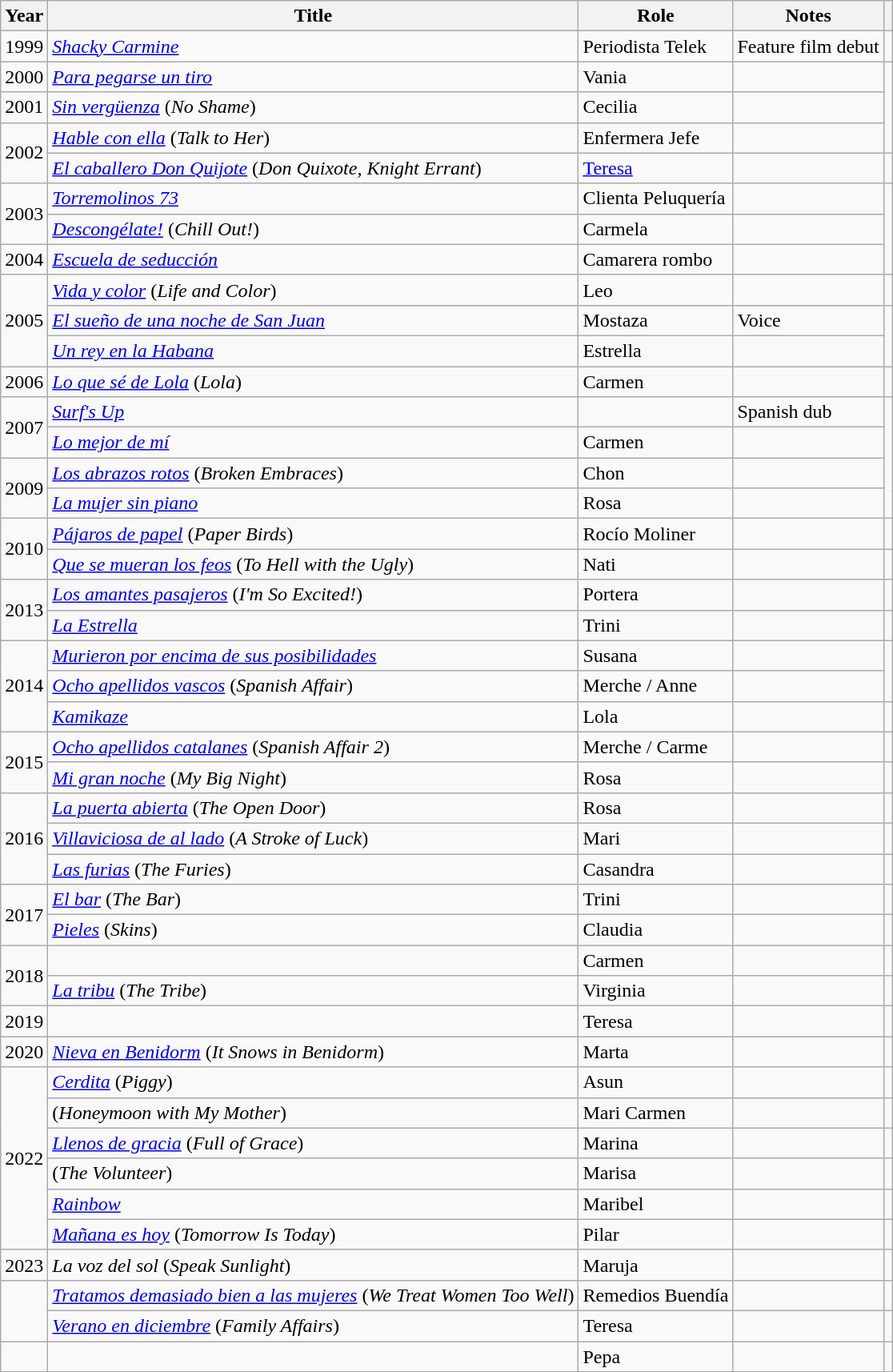<table class="wikitable plainrowheaders sortable">
<tr>
<th scope="col">Year</th>
<th scope="col">Title</th>
<th scope="col">Role</th>
<th scope="col" class="unsortable">Notes</th>
<th scope="col" class="unsortable"></th>
</tr>
<tr>
<td align = "center">1999</td>
<td><em><a href='#'>Shacky Carmine</a></em></td>
<td>Periodista Telek</td>
<td>Feature film debut</td>
<td></td>
</tr>
<tr>
<td align = "center">2000</td>
<td><em><a href='#'>Para pegarse un tiro</a></em></td>
<td>Vania</td>
<td></td>
</tr>
<tr>
<td align = "center">2001</td>
<td><em><a href='#'>Sin vergüenza</a></em> (<em>No Shame</em>)</td>
<td>Cecilia</td>
<td></td>
</tr>
<tr>
<td rowspan=2 align = "center">2002</td>
<td><em><a href='#'>Hable con ella</a></em> (<em>Talk to Her</em>)</td>
<td>Enfermera Jefe</td>
<td></td>
</tr>
<tr>
<td><em><a href='#'>El caballero Don Quijote</a></em> (<em>Don Quixote, Knight Errant</em>)</td>
<td><a href='#'>Teresa</a></td>
<td></td>
<td align = "center"></td>
</tr>
<tr>
<td rowspan=2 align = "center">2003</td>
<td><em><a href='#'>Torremolinos 73</a></em></td>
<td>Clienta Peluquería</td>
<td></td>
</tr>
<tr>
<td><em><a href='#'>Descongélate!</a></em> (<em>Chill Out!</em>)</td>
<td>Carmela</td>
<td></td>
</tr>
<tr>
<td align = "center">2004</td>
<td><em><a href='#'>Escuela de seducción</a></em></td>
<td>Camarera rombo</td>
<td></td>
</tr>
<tr>
<td rowspan=3 align = "center">2005</td>
<td><em><a href='#'>Vida y color</a></em> (<em>Life and Color</em>)</td>
<td>Leo</td>
<td></td>
<td></td>
</tr>
<tr>
<td><em><a href='#'>El sueño de una noche de San Juan</a></em></td>
<td>Mostaza</td>
<td>Voice</td>
</tr>
<tr>
<td><em><a href='#'>Un rey en la Habana</a></em></td>
<td>Estrella</td>
<td></td>
</tr>
<tr>
<td align = "center">2006</td>
<td><em><a href='#'>Lo que sé de Lola</a></em> (<em>Lola</em>)</td>
<td>Carmen</td>
<td></td>
<td></td>
</tr>
<tr>
<td rowspan=2 align = "center">2007</td>
<td><a href='#'><em>Surf's Up</em></a></td>
<td></td>
<td>Spanish dub</td>
</tr>
<tr>
<td><em><a href='#'>Lo mejor de mí</a></em></td>
<td>Carmen</td>
<td></td>
</tr>
<tr>
<td rowspan=2 align = "center">2009</td>
<td><em><a href='#'>Los abrazos rotos</a></em> (<em>Broken Embraces</em>)</td>
<td>Chon</td>
<td></td>
</tr>
<tr>
<td><em><a href='#'>La mujer sin piano</a></em></td>
<td>Rosa</td>
<td></td>
</tr>
<tr>
<td rowspan=2 align = "center">2010</td>
<td><em><a href='#'>Pájaros de papel</a></em> (<em>Paper Birds</em>)</td>
<td>Rocío Moliner</td>
<td></td>
<td></td>
</tr>
<tr>
<td><em><a href='#'>Que se mueran los feos</a></em> (<em>To Hell with the Ugly</em>)</td>
<td>Nati</td>
<td></td>
<td></td>
</tr>
<tr>
<td rowspan=2 align = "center">2013</td>
<td><em><a href='#'>Los amantes pasajeros</a></em> (<em>I'm So Excited!</em>)</td>
<td>Portera</td>
<td></td>
</tr>
<tr>
<td><em><a href='#'>La Estrella</a></em></td>
<td>Trini</td>
<td></td>
<td align = "center"></td>
</tr>
<tr>
<td rowspan=3 align = "center">2014</td>
<td><em><a href='#'>Murieron por encima de sus posibilidades</a></em></td>
<td>Susana</td>
<td></td>
</tr>
<tr>
<td><em><a href='#'>Ocho apellidos vascos</a></em> (<em>Spanish Affair</em>)</td>
<td>Merche / Anne</td>
<td></td>
</tr>
<tr>
<td><em><a href='#'>Kamikaze</a></em></td>
<td>Lola</td>
<td></td>
<td align = "center"></td>
</tr>
<tr>
<td rowspan = "2" align = "center">2015</td>
<td><em><a href='#'>Ocho apellidos catalanes</a></em> (<em>Spanish Affair 2</em>)</td>
<td>Merche / Carme</td>
<td></td>
</tr>
<tr>
<td><em><a href='#'>Mi gran noche</a></em> (<em>My Big Night</em>)</td>
<td>Rosa</td>
<td></td>
<td></td>
</tr>
<tr>
<td rowspan=3 align = "center">2016</td>
<td><em><a href='#'>La puerta abierta</a></em> (<em>The Open Door</em>)</td>
<td>Rosa</td>
<td></td>
<td align = "center"></td>
</tr>
<tr>
<td><em><a href='#'>Villaviciosa de al lado</a></em> (<em>A Stroke of Luck</em>)</td>
<td>Mari</td>
<td></td>
<td></td>
</tr>
<tr>
<td><em><a href='#'>Las furias</a></em> (<em>The Furies</em>)</td>
<td>Casandra</td>
<td></td>
<td align = "center"></td>
</tr>
<tr>
<td rowspan=2 align = "center">2017</td>
<td><em><a href='#'>El bar</a></em> (<em>The Bar</em>)</td>
<td>Trini</td>
<td></td>
<td></td>
</tr>
<tr>
<td><em><a href='#'>Pieles</a></em> (<em>Skins</em>)</td>
<td>Claudia</td>
<td></td>
<td></td>
</tr>
<tr>
<td rowspan = "2" align = "center">2018</td>
<td><em></em></td>
<td>Carmen</td>
<td></td>
<td></td>
</tr>
<tr>
<td><em><a href='#'>La tribu</a></em> (<em>The Tribe</em>)</td>
<td>Virginia</td>
<td></td>
<td align = "center"></td>
</tr>
<tr>
<td align = "center">2019</td>
<td><em></em></td>
<td>Teresa</td>
<td></td>
<td align = "center"></td>
</tr>
<tr>
<td align = "center">2020</td>
<td><em><a href='#'>Nieva en Benidorm</a></em> (<em>It Snows in Benidorm</em>)</td>
<td>Marta</td>
<td></td>
<td align = "center"></td>
</tr>
<tr>
<td align = "center" rowspan = "6">2022</td>
<td><em><a href='#'>Cerdita</a></em> (<em>Piggy</em>)</td>
<td>Asun</td>
<td></td>
<td align = "center"></td>
</tr>
<tr>
<td><em></em> (<em>Honeymoon with My Mother</em>)</td>
<td>Mari Carmen</td>
<td></td>
<td align = "center"></td>
</tr>
<tr>
<td><em><a href='#'>Llenos de gracia</a></em> (<em>Full of Grace</em>)</td>
<td>Marina</td>
<td></td>
<td align = "center"></td>
</tr>
<tr>
<td><em></em> (<em>The Volunteer</em>)</td>
<td>Marisa</td>
<td></td>
<td align = "center"></td>
</tr>
<tr>
<td><em><a href='#'>Rainbow</a></em></td>
<td>Maribel</td>
<td></td>
<td align = "center"></td>
</tr>
<tr>
<td><em><a href='#'>Mañana es hoy</a></em> (<em>Tomorrow Is Today</em>)</td>
<td>Pilar</td>
<td></td>
<td align = "center"></td>
</tr>
<tr>
<td align = "center">2023</td>
<td><em>La voz del sol</em> (<em>Speak Sunlight</em>)</td>
<td>Maruja</td>
<td></td>
<td align = "center"></td>
</tr>
<tr>
<td rowspan = "2"></td>
<td><em><a href='#'>Tratamos demasiado bien a las mujeres</a></em> (<em>We Treat Women Too Well</em>)</td>
<td>Remedios Buendía</td>
<td></td>
<td></td>
</tr>
<tr>
<td><em><a href='#'>Verano en diciembre</a></em> (<em>Family Affairs</em>)</td>
<td>Teresa</td>
<td></td>
<td></td>
</tr>
<tr>
<td></td>
<td></td>
<td>Pepa</td>
<td></td>
<td></td>
</tr>
</table>
